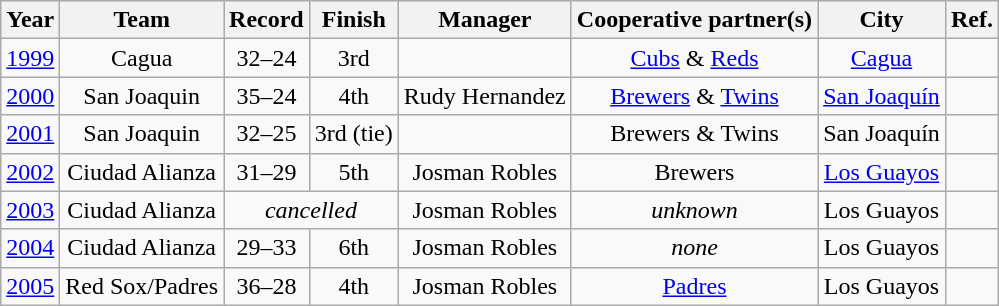<table class="wikitable" style="text-align:center;">
<tr>
<th>Year</th>
<th>Team</th>
<th>Record</th>
<th>Finish</th>
<th>Manager</th>
<th>Cooperative partner(s)</th>
<th>City</th>
<th>Ref.</th>
</tr>
<tr>
<td><a href='#'>1999</a></td>
<td>Cagua</td>
<td>32–24</td>
<td>3rd</td>
<td></td>
<td><a href='#'>Cubs</a> & <a href='#'>Reds</a></td>
<td><a href='#'>Cagua</a></td>
<td></td>
</tr>
<tr>
<td><a href='#'>2000</a></td>
<td>San Joaquin</td>
<td>35–24</td>
<td>4th</td>
<td>Rudy Hernandez</td>
<td><a href='#'>Brewers</a> & <a href='#'>Twins</a></td>
<td><a href='#'>San Joaquín</a></td>
<td></td>
</tr>
<tr>
<td><a href='#'>2001</a></td>
<td>San Joaquin</td>
<td>32–25</td>
<td>3rd (tie)</td>
<td></td>
<td>Brewers & Twins</td>
<td>San Joaquín</td>
<td></td>
</tr>
<tr>
<td><a href='#'>2002</a></td>
<td>Ciudad Alianza</td>
<td>31–29</td>
<td>5th</td>
<td>Josman Robles</td>
<td>Brewers</td>
<td><a href='#'>Los Guayos</a></td>
<td></td>
</tr>
<tr>
<td><a href='#'>2003</a></td>
<td>Ciudad Alianza</td>
<td colspan=2><em>cancelled</em></td>
<td>Josman Robles</td>
<td><em>unknown</em></td>
<td>Los Guayos</td>
<td></td>
</tr>
<tr>
<td><a href='#'>2004</a></td>
<td>Ciudad Alianza</td>
<td>29–33</td>
<td>6th</td>
<td>Josman Robles</td>
<td><em>none</em></td>
<td>Los Guayos</td>
<td></td>
</tr>
<tr>
<td><a href='#'>2005</a></td>
<td>Red Sox/Padres</td>
<td>36–28</td>
<td>4th</td>
<td>Josman Robles</td>
<td><a href='#'>Padres</a></td>
<td>Los Guayos</td>
<td></td>
</tr>
</table>
